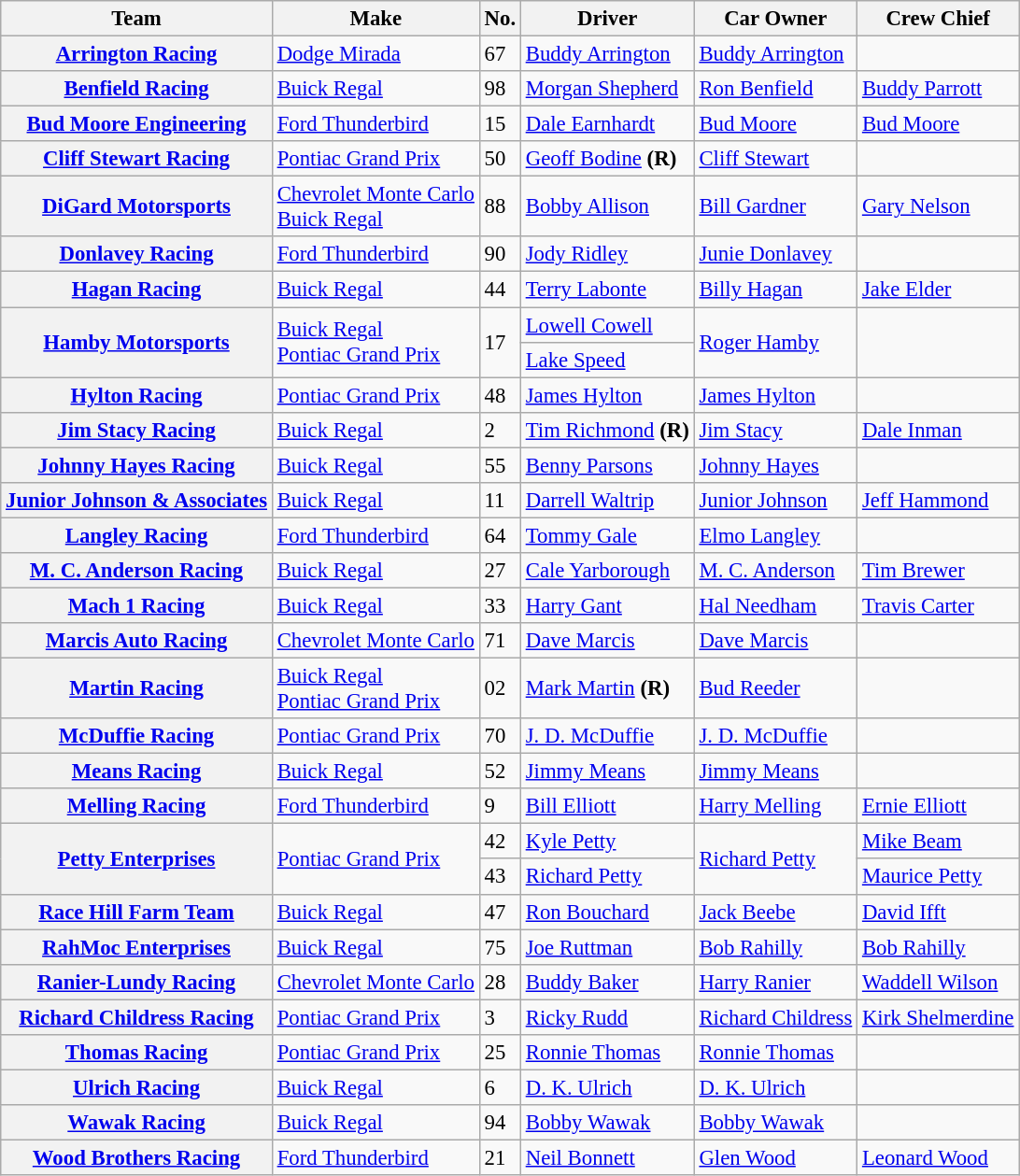<table class="wikitable" style="font-size: 95%;">
<tr>
<th>Team</th>
<th>Make</th>
<th>No.</th>
<th>Driver</th>
<th>Car Owner</th>
<th>Crew Chief</th>
</tr>
<tr>
<th><a href='#'>Arrington Racing</a></th>
<td><a href='#'>Dodge Mirada</a></td>
<td>67</td>
<td><a href='#'>Buddy Arrington</a></td>
<td><a href='#'>Buddy Arrington</a></td>
<td></td>
</tr>
<tr>
<th><a href='#'>Benfield Racing</a></th>
<td><a href='#'>Buick Regal</a></td>
<td>98</td>
<td><a href='#'>Morgan Shepherd</a></td>
<td><a href='#'>Ron Benfield</a></td>
<td><a href='#'>Buddy Parrott</a></td>
</tr>
<tr>
<th><a href='#'>Bud Moore Engineering</a></th>
<td><a href='#'>Ford Thunderbird</a></td>
<td>15</td>
<td><a href='#'>Dale Earnhardt</a></td>
<td><a href='#'>Bud Moore</a></td>
<td><a href='#'>Bud Moore</a></td>
</tr>
<tr>
<th><a href='#'>Cliff Stewart Racing</a></th>
<td><a href='#'>Pontiac Grand Prix</a></td>
<td>50</td>
<td><a href='#'>Geoff Bodine</a> <strong>(R)</strong></td>
<td><a href='#'>Cliff Stewart</a></td>
<td></td>
</tr>
<tr>
<th><a href='#'>DiGard Motorsports</a></th>
<td><a href='#'>Chevrolet Monte Carlo</a> <small></small><br> <a href='#'>Buick Regal</a> <small></small></td>
<td>88</td>
<td><a href='#'>Bobby Allison</a></td>
<td><a href='#'>Bill Gardner</a></td>
<td><a href='#'>Gary Nelson</a></td>
</tr>
<tr>
<th><a href='#'>Donlavey Racing</a></th>
<td><a href='#'>Ford Thunderbird</a></td>
<td>90</td>
<td><a href='#'>Jody Ridley</a></td>
<td><a href='#'>Junie Donlavey</a></td>
<td></td>
</tr>
<tr>
<th><a href='#'>Hagan Racing</a></th>
<td><a href='#'>Buick Regal</a></td>
<td>44</td>
<td><a href='#'>Terry Labonte</a></td>
<td><a href='#'>Billy Hagan</a></td>
<td><a href='#'>Jake Elder</a></td>
</tr>
<tr>
<th rowspan=2><a href='#'>Hamby Motorsports</a></th>
<td rowspan=2><a href='#'>Buick Regal</a> <small></small><br> <a href='#'>Pontiac Grand Prix</a> <small></small></td>
<td rowspan="2">17</td>
<td><a href='#'>Lowell Cowell</a> <small></small></td>
<td rowspan=2><a href='#'>Roger Hamby</a></td>
<td rowspan=2></td>
</tr>
<tr>
<td><a href='#'>Lake Speed</a> <small></small></td>
</tr>
<tr>
<th><a href='#'>Hylton Racing</a></th>
<td><a href='#'>Pontiac Grand Prix</a></td>
<td>48</td>
<td><a href='#'>James Hylton</a></td>
<td><a href='#'>James Hylton</a></td>
<td></td>
</tr>
<tr>
<th><a href='#'>Jim Stacy Racing</a></th>
<td><a href='#'>Buick Regal</a></td>
<td>2</td>
<td><a href='#'>Tim Richmond</a> <strong>(R)</strong></td>
<td><a href='#'>Jim Stacy</a></td>
<td><a href='#'>Dale Inman</a></td>
</tr>
<tr>
<th><a href='#'>Johnny Hayes Racing</a></th>
<td><a href='#'>Buick Regal</a></td>
<td>55</td>
<td><a href='#'>Benny Parsons</a></td>
<td><a href='#'>Johnny Hayes</a></td>
<td></td>
</tr>
<tr>
<th><a href='#'>Junior Johnson & Associates</a></th>
<td><a href='#'>Buick Regal</a></td>
<td>11</td>
<td><a href='#'>Darrell Waltrip</a></td>
<td><a href='#'>Junior Johnson</a></td>
<td><a href='#'>Jeff Hammond</a></td>
</tr>
<tr>
<th><a href='#'>Langley Racing</a></th>
<td><a href='#'>Ford Thunderbird</a></td>
<td>64</td>
<td><a href='#'>Tommy Gale</a></td>
<td><a href='#'>Elmo Langley</a></td>
<td></td>
</tr>
<tr>
<th><a href='#'>M. C. Anderson Racing</a></th>
<td><a href='#'>Buick Regal</a></td>
<td>27</td>
<td><a href='#'>Cale Yarborough</a></td>
<td><a href='#'>M. C. Anderson</a></td>
<td><a href='#'>Tim Brewer</a></td>
</tr>
<tr>
<th><a href='#'>Mach 1 Racing</a></th>
<td><a href='#'>Buick Regal</a></td>
<td>33</td>
<td><a href='#'>Harry Gant</a></td>
<td><a href='#'>Hal Needham</a></td>
<td><a href='#'>Travis Carter</a></td>
</tr>
<tr>
<th><a href='#'>Marcis Auto Racing</a></th>
<td><a href='#'>Chevrolet Monte Carlo</a></td>
<td>71</td>
<td><a href='#'>Dave Marcis</a></td>
<td><a href='#'>Dave Marcis</a></td>
<td></td>
</tr>
<tr>
<th><a href='#'>Martin Racing</a></th>
<td><a href='#'>Buick Regal</a> <small></small><br> <a href='#'>Pontiac Grand Prix</a> <small></small></td>
<td>02</td>
<td><a href='#'>Mark Martin</a> <strong>(R)</strong></td>
<td><a href='#'>Bud Reeder</a></td>
<td></td>
</tr>
<tr>
<th><a href='#'>McDuffie Racing</a></th>
<td><a href='#'>Pontiac Grand Prix</a></td>
<td>70</td>
<td><a href='#'>J. D. McDuffie</a></td>
<td><a href='#'>J. D. McDuffie</a></td>
<td></td>
</tr>
<tr>
<th><a href='#'>Means Racing</a></th>
<td><a href='#'>Buick Regal</a></td>
<td>52</td>
<td><a href='#'>Jimmy Means</a></td>
<td><a href='#'>Jimmy Means</a></td>
<td></td>
</tr>
<tr>
<th><a href='#'>Melling Racing</a></th>
<td><a href='#'>Ford Thunderbird</a></td>
<td>9</td>
<td><a href='#'>Bill Elliott</a> </td>
<td><a href='#'>Harry Melling</a></td>
<td><a href='#'>Ernie Elliott</a></td>
</tr>
<tr>
<th rowspan=2><a href='#'>Petty Enterprises</a></th>
<td rowspan=2><a href='#'>Pontiac Grand Prix</a></td>
<td>42</td>
<td><a href='#'>Kyle Petty</a> </td>
<td rowspan=2><a href='#'>Richard Petty</a></td>
<td><a href='#'>Mike Beam</a></td>
</tr>
<tr>
<td>43</td>
<td><a href='#'>Richard Petty</a></td>
<td><a href='#'>Maurice Petty</a></td>
</tr>
<tr>
<th><a href='#'>Race Hill Farm Team</a></th>
<td><a href='#'>Buick Regal</a></td>
<td>47</td>
<td><a href='#'>Ron Bouchard</a></td>
<td><a href='#'>Jack Beebe</a></td>
<td><a href='#'>David Ifft</a></td>
</tr>
<tr>
<th><a href='#'>RahMoc Enterprises</a></th>
<td><a href='#'>Buick Regal</a></td>
<td>75</td>
<td><a href='#'>Joe Ruttman</a></td>
<td><a href='#'>Bob Rahilly</a></td>
<td><a href='#'>Bob Rahilly</a></td>
</tr>
<tr>
<th><a href='#'>Ranier-Lundy Racing</a></th>
<td><a href='#'>Chevrolet Monte Carlo</a></td>
<td>28</td>
<td><a href='#'>Buddy Baker</a></td>
<td><a href='#'>Harry Ranier</a></td>
<td><a href='#'>Waddell Wilson</a></td>
</tr>
<tr>
<th><a href='#'>Richard Childress Racing</a></th>
<td><a href='#'>Pontiac Grand Prix</a></td>
<td>3</td>
<td><a href='#'>Ricky Rudd</a></td>
<td><a href='#'>Richard Childress</a></td>
<td><a href='#'>Kirk Shelmerdine</a></td>
</tr>
<tr>
<th><a href='#'>Thomas Racing</a></th>
<td><a href='#'>Pontiac Grand Prix</a></td>
<td>25</td>
<td><a href='#'>Ronnie Thomas</a></td>
<td><a href='#'>Ronnie Thomas</a></td>
<td></td>
</tr>
<tr>
<th><a href='#'>Ulrich Racing</a></th>
<td><a href='#'>Buick Regal</a></td>
<td>6</td>
<td><a href='#'>D. K. Ulrich</a></td>
<td><a href='#'>D. K. Ulrich</a></td>
<td></td>
</tr>
<tr>
<th><a href='#'>Wawak Racing</a></th>
<td><a href='#'>Buick Regal</a></td>
<td>94</td>
<td><a href='#'>Bobby Wawak</a></td>
<td><a href='#'>Bobby Wawak</a></td>
<td></td>
</tr>
<tr>
<th><a href='#'>Wood Brothers Racing</a></th>
<td><a href='#'>Ford Thunderbird</a></td>
<td>21</td>
<td><a href='#'>Neil Bonnett</a></td>
<td><a href='#'>Glen Wood</a></td>
<td><a href='#'>Leonard Wood</a></td>
</tr>
</table>
